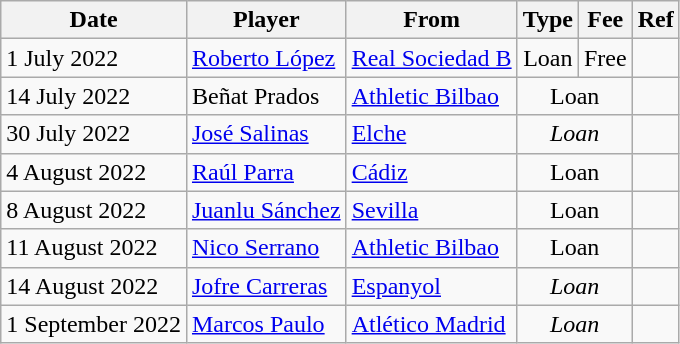<table class="wikitable">
<tr>
<th>Date</th>
<th>Player</th>
<th>From</th>
<th>Type</th>
<th>Fee</th>
<th>Ref</th>
</tr>
<tr>
<td>1 July 2022</td>
<td> <a href='#'>Roberto López</a></td>
<td><a href='#'>Real Sociedad B</a></td>
<td align=center>Loan</td>
<td align=center>Free</td>
<td align=center></td>
</tr>
<tr>
<td>14 July 2022</td>
<td> Beñat Prados</td>
<td><a href='#'>Athletic Bilbao</a></td>
<td colspan=2 align=center>Loan</td>
<td align=center></td>
</tr>
<tr>
<td>30 July 2022</td>
<td> <a href='#'>José Salinas</a></td>
<td><a href='#'>Elche</a></td>
<td colspan=2 align=center><em>Loan</em></td>
<td align=center></td>
</tr>
<tr>
<td>4 August 2022</td>
<td> <a href='#'>Raúl Parra</a></td>
<td><a href='#'>Cádiz</a></td>
<td colspan="2" align=center>Loan</td>
<td align=center></td>
</tr>
<tr>
<td>8 August 2022</td>
<td> <a href='#'>Juanlu Sánchez</a></td>
<td><a href='#'>Sevilla</a></td>
<td colspan="2" align=center>Loan</td>
<td align=center></td>
</tr>
<tr>
<td>11 August 2022</td>
<td> <a href='#'>Nico Serrano</a></td>
<td><a href='#'>Athletic Bilbao</a></td>
<td colspan=2 align=center>Loan</td>
<td align=center></td>
</tr>
<tr>
<td>14 August 2022</td>
<td> <a href='#'>Jofre Carreras</a></td>
<td><a href='#'>Espanyol</a></td>
<td colspan=2 align=center><em>Loan</em></td>
<td align=center></td>
</tr>
<tr>
<td>1 September 2022</td>
<td> <a href='#'>Marcos Paulo</a></td>
<td><a href='#'>Atlético Madrid</a></td>
<td colspan=2 align=center><em>Loan</em></td>
<td align=center></td>
</tr>
</table>
